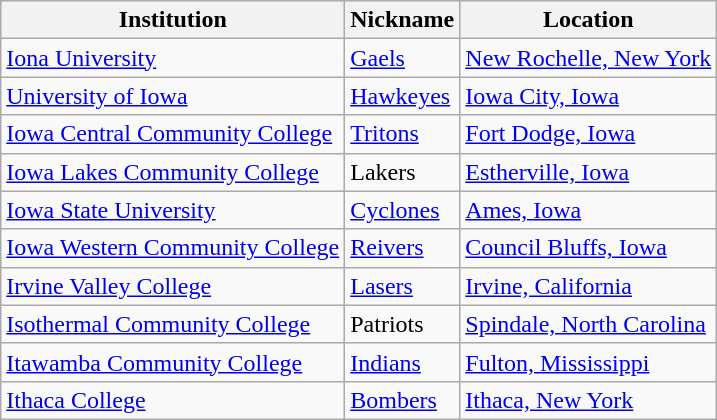<table class="wikitable">
<tr>
<th>Institution</th>
<th>Nickname</th>
<th>Location</th>
</tr>
<tr>
<td><a href='#'>Iona University</a></td>
<td><a href='#'>Gaels</a></td>
<td><a href='#'>New Rochelle, New York</a></td>
</tr>
<tr>
<td><a href='#'>University of Iowa</a></td>
<td><a href='#'>Hawkeyes</a></td>
<td><a href='#'>Iowa City, Iowa</a></td>
</tr>
<tr>
<td><a href='#'>Iowa Central Community College</a></td>
<td><a href='#'>Tritons</a></td>
<td><a href='#'>Fort Dodge, Iowa</a></td>
</tr>
<tr>
<td><a href='#'>Iowa Lakes Community College</a></td>
<td>Lakers</td>
<td><a href='#'>Estherville, Iowa</a></td>
</tr>
<tr>
<td><a href='#'>Iowa State University</a></td>
<td><a href='#'>Cyclones</a></td>
<td><a href='#'>Ames, Iowa</a></td>
</tr>
<tr>
<td><a href='#'>Iowa Western Community College</a></td>
<td><a href='#'>Reivers</a></td>
<td><a href='#'>Council Bluffs, Iowa</a></td>
</tr>
<tr>
<td><a href='#'>Irvine Valley College</a></td>
<td><a href='#'>Lasers</a></td>
<td><a href='#'>Irvine, California</a></td>
</tr>
<tr>
<td><a href='#'>Isothermal Community College</a></td>
<td>Patriots</td>
<td><a href='#'>Spindale, North Carolina</a></td>
</tr>
<tr>
<td><a href='#'>Itawamba Community College</a></td>
<td><a href='#'>Indians</a></td>
<td><a href='#'>Fulton, Mississippi</a></td>
</tr>
<tr>
<td><a href='#'>Ithaca College</a></td>
<td><a href='#'>Bombers</a></td>
<td><a href='#'>Ithaca, New York</a></td>
</tr>
</table>
